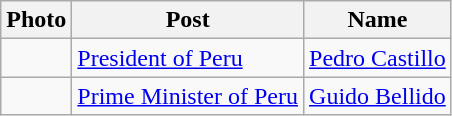<table class=wikitable>
<tr>
<th>Photo</th>
<th>Post</th>
<th>Name</th>
</tr>
<tr>
<td></td>
<td><a href='#'>President of Peru</a></td>
<td><a href='#'>Pedro Castillo</a></td>
</tr>
<tr>
<td></td>
<td><a href='#'>Prime Minister of Peru</a></td>
<td><a href='#'>Guido Bellido</a></td>
</tr>
</table>
